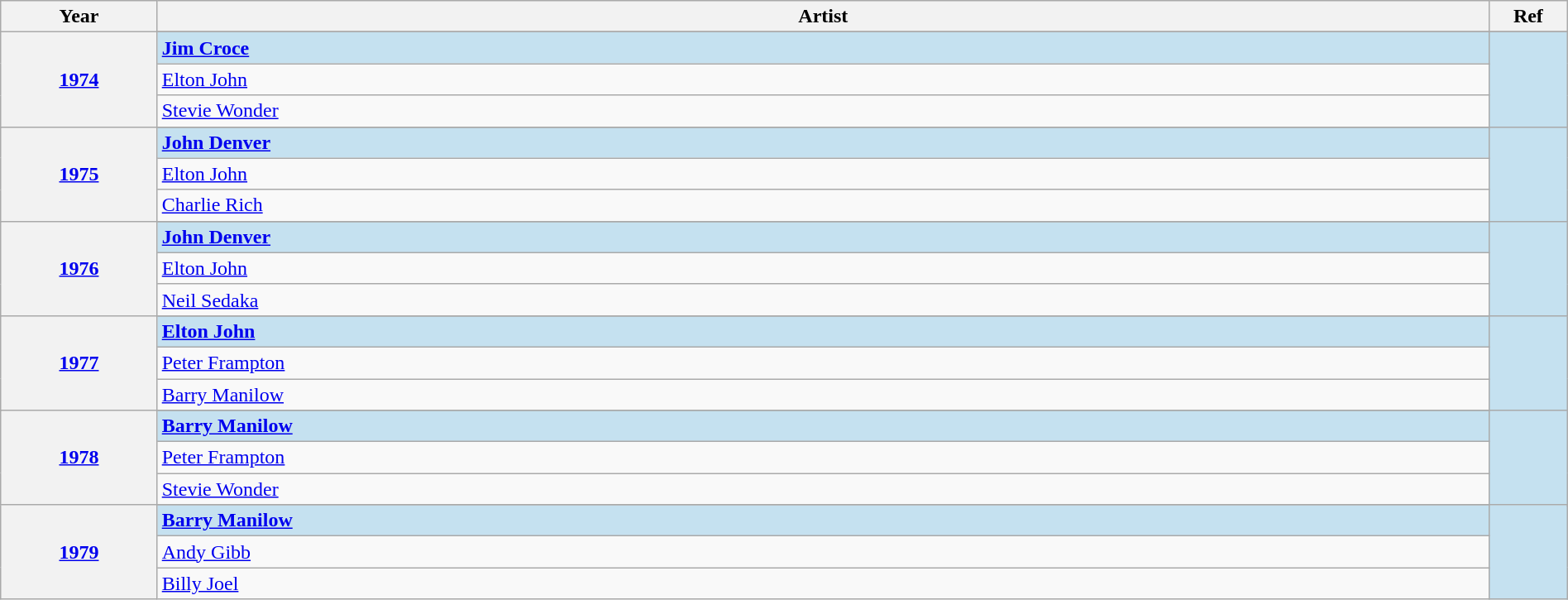<table class="wikitable" width="100%">
<tr>
<th width="10%">Year</th>
<th width="85%">Artist</th>
<th width="5%">Ref</th>
</tr>
<tr>
<th rowspan="4" align="center"><a href='#'>1974<br></a></th>
</tr>
<tr style="background:#c5e1f0">
<td><strong><a href='#'>Jim Croce</a></strong></td>
<td rowspan="4" align="center"></td>
</tr>
<tr>
<td><a href='#'>Elton John</a></td>
</tr>
<tr>
<td><a href='#'>Stevie Wonder</a></td>
</tr>
<tr>
<th rowspan="4" align="center"><a href='#'>1975<br></a></th>
</tr>
<tr style="background:#c5e1f0">
<td><strong><a href='#'>John Denver</a></strong></td>
<td rowspan="4" align="center"></td>
</tr>
<tr>
<td><a href='#'>Elton John</a></td>
</tr>
<tr>
<td><a href='#'>Charlie Rich</a></td>
</tr>
<tr>
<th rowspan="4" align="center"><a href='#'>1976<br></a></th>
</tr>
<tr style="background:#c5e1f0">
<td><strong><a href='#'>John Denver</a></strong></td>
<td rowspan="4" align="center"></td>
</tr>
<tr>
<td><a href='#'>Elton John</a></td>
</tr>
<tr>
<td><a href='#'>Neil Sedaka</a></td>
</tr>
<tr>
<th rowspan="4" align="center"><a href='#'>1977<br></a></th>
</tr>
<tr style="background:#c5e1f0">
<td><strong><a href='#'>Elton John</a></strong></td>
<td rowspan="4" align="center"></td>
</tr>
<tr>
<td><a href='#'>Peter Frampton</a></td>
</tr>
<tr>
<td><a href='#'>Barry Manilow</a></td>
</tr>
<tr>
<th rowspan="4" align="center"><a href='#'>1978<br></a></th>
</tr>
<tr style="background:#c5e1f0">
<td><strong><a href='#'>Barry Manilow</a></strong></td>
<td rowspan="4" align="center"></td>
</tr>
<tr>
<td><a href='#'>Peter Frampton</a></td>
</tr>
<tr>
<td><a href='#'>Stevie Wonder</a></td>
</tr>
<tr>
<th rowspan="4" align="center"><a href='#'>1979<br></a></th>
</tr>
<tr style="background:#c5e1f0">
<td><strong><a href='#'>Barry Manilow</a></strong></td>
<td rowspan="4" align="center"></td>
</tr>
<tr>
<td><a href='#'>Andy Gibb</a></td>
</tr>
<tr>
<td><a href='#'>Billy Joel</a></td>
</tr>
</table>
